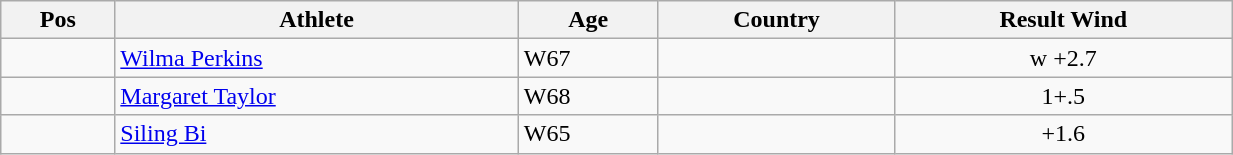<table class="wikitable"  style="text-align:center; width:65%;">
<tr>
<th>Pos</th>
<th>Athlete</th>
<th>Age</th>
<th>Country</th>
<th>Result Wind</th>
</tr>
<tr>
<td align=center></td>
<td align=left><a href='#'>Wilma Perkins</a></td>
<td align=left>W67</td>
<td align=left></td>
<td>w +2.7</td>
</tr>
<tr>
<td align=center></td>
<td align=left><a href='#'>Margaret Taylor</a></td>
<td align=left>W68</td>
<td align=left></td>
<td> 1+.5</td>
</tr>
<tr>
<td align=center></td>
<td align=left><a href='#'>Siling Bi</a></td>
<td align=left>W65</td>
<td align=left></td>
<td> +1.6</td>
</tr>
</table>
